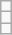<table class="wikitable">
<tr>
<td></td>
</tr>
<tr>
<td></td>
</tr>
<tr>
<td></td>
</tr>
</table>
